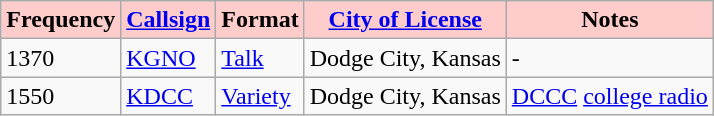<table class="wikitable">
<tr>
<th style="background:#fcc;"><strong>Frequency</strong></th>
<th style="background:#fcc;"><strong><a href='#'>Callsign</a></strong></th>
<th style="background:#fcc;"><strong>Format</strong></th>
<th style="background:#fcc;"><strong><a href='#'>City of License</a></strong></th>
<th style="background:#fcc;"><strong>Notes</strong></th>
</tr>
<tr>
<td>1370</td>
<td><a href='#'>KGNO</a></td>
<td><a href='#'>Talk</a></td>
<td>Dodge City, Kansas</td>
<td>-</td>
</tr>
<tr>
<td>1550</td>
<td><a href='#'>KDCC</a></td>
<td><a href='#'>Variety</a></td>
<td>Dodge City, Kansas</td>
<td><a href='#'>DCCC</a> <a href='#'>college radio</a></td>
</tr>
</table>
